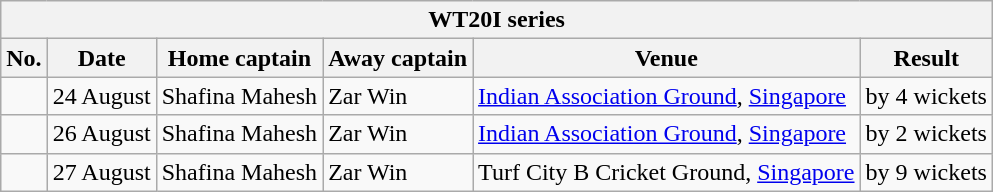<table class="wikitable">
<tr>
<th colspan="9">WT20I series</th>
</tr>
<tr>
<th>No.</th>
<th>Date</th>
<th>Home captain</th>
<th>Away captain</th>
<th>Venue</th>
<th>Result</th>
</tr>
<tr>
<td></td>
<td>24 August</td>
<td>Shafina Mahesh</td>
<td>Zar Win</td>
<td><a href='#'>Indian Association Ground</a>, <a href='#'>Singapore</a></td>
<td> by 4 wickets</td>
</tr>
<tr>
<td></td>
<td>26 August</td>
<td>Shafina Mahesh</td>
<td>Zar Win</td>
<td><a href='#'>Indian Association Ground</a>, <a href='#'>Singapore</a></td>
<td> by 2 wickets</td>
</tr>
<tr>
<td></td>
<td>27 August</td>
<td>Shafina Mahesh</td>
<td>Zar Win</td>
<td>Turf City B Cricket Ground, <a href='#'>Singapore</a></td>
<td> by 9 wickets</td>
</tr>
</table>
